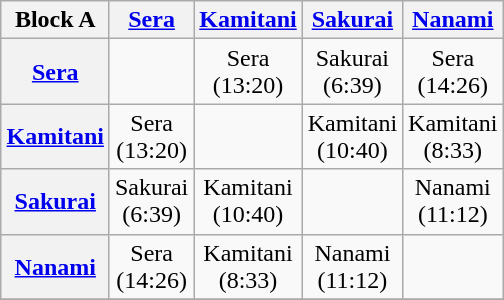<table class="wikitable" style="text-align:center; margin: 1em auto 1em auto;" width="25%">
<tr>
<th>Block A</th>
<th><a href='#'>Sera</a></th>
<th><a href='#'>Kamitani</a></th>
<th><a href='#'>Sakurai</a></th>
<th><a href='#'>Nanami</a></th>
</tr>
<tr>
<th><a href='#'>Sera</a></th>
<td></td>
<td>Sera<br>(13:20)</td>
<td>Sakurai<br>(6:39)</td>
<td>Sera<br>(14:26)</td>
</tr>
<tr>
<th><a href='#'>Kamitani</a></th>
<td>Sera<br>(13:20)</td>
<td></td>
<td>Kamitani<br>(10:40)</td>
<td>Kamitani<br>(8:33)</td>
</tr>
<tr>
<th><a href='#'>Sakurai</a></th>
<td>Sakurai<br>(6:39)</td>
<td>Kamitani<br>(10:40)</td>
<td></td>
<td>Nanami<br>(11:12)</td>
</tr>
<tr>
<th><a href='#'>Nanami</a></th>
<td>Sera<br>(14:26)</td>
<td>Kamitani<br>(8:33)</td>
<td>Nanami<br>(11:12)</td>
<td></td>
</tr>
<tr>
</tr>
</table>
